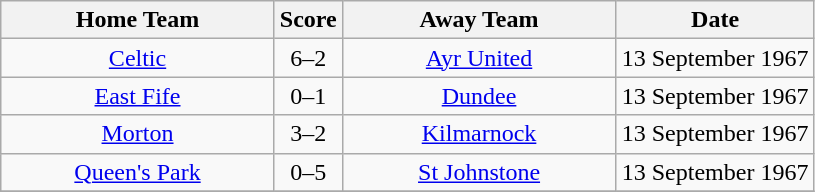<table class="wikitable" style="text-align:center;">
<tr>
<th width=175>Home Team</th>
<th width=20>Score</th>
<th width=175>Away Team</th>
<th width= 125>Date</th>
</tr>
<tr>
<td><a href='#'>Celtic</a></td>
<td>6–2</td>
<td><a href='#'>Ayr United</a></td>
<td>13 September 1967</td>
</tr>
<tr>
<td><a href='#'>East Fife</a></td>
<td>0–1</td>
<td><a href='#'>Dundee</a></td>
<td>13 September 1967</td>
</tr>
<tr>
<td><a href='#'>Morton</a></td>
<td>3–2</td>
<td><a href='#'>Kilmarnock</a></td>
<td>13 September 1967</td>
</tr>
<tr>
<td><a href='#'>Queen's Park</a></td>
<td>0–5</td>
<td><a href='#'>St Johnstone</a></td>
<td>13 September 1967</td>
</tr>
<tr>
</tr>
</table>
